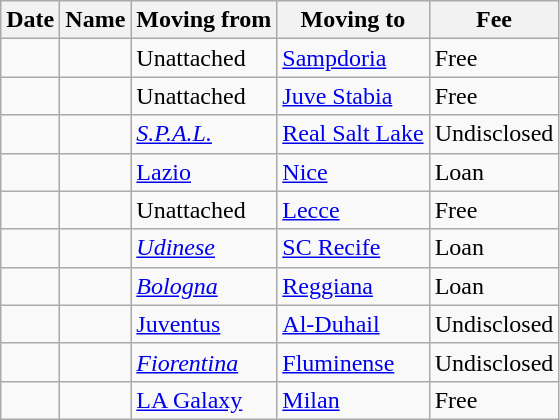<table class="wikitable sortable">
<tr>
<th>Date</th>
<th>Name</th>
<th>Moving from</th>
<th>Moving to</th>
<th>Fee</th>
</tr>
<tr>
<td></td>
<td></td>
<td>Unattached</td>
<td><a href='#'>Sampdoria</a></td>
<td>Free</td>
</tr>
<tr>
<td></td>
<td> </td>
<td>Unattached</td>
<td><a href='#'>Juve Stabia</a></td>
<td>Free</td>
</tr>
<tr>
<td></td>
<td> </td>
<td><em><a href='#'>S.P.A.L.</a></em></td>
<td> <a href='#'>Real Salt Lake</a></td>
<td>Undisclosed</td>
</tr>
<tr>
<td></td>
<td> </td>
<td><a href='#'>Lazio</a></td>
<td> <a href='#'>Nice</a></td>
<td>Loan</td>
</tr>
<tr>
<td></td>
<td></td>
<td>Unattached</td>
<td><a href='#'>Lecce</a></td>
<td>Free</td>
</tr>
<tr>
<td></td>
<td> </td>
<td><em><a href='#'>Udinese</a></em></td>
<td> <a href='#'>SC Recife</a></td>
<td>Loan</td>
</tr>
<tr>
<td></td>
<td> </td>
<td><em><a href='#'>Bologna</a></em></td>
<td><a href='#'>Reggiana</a></td>
<td>Loan</td>
</tr>
<tr>
<td></td>
<td> </td>
<td><a href='#'>Juventus</a></td>
<td> <a href='#'>Al-Duhail</a></td>
<td>Undisclosed</td>
</tr>
<tr>
<td></td>
<td> </td>
<td><em><a href='#'>Fiorentina</a></em></td>
<td> <a href='#'>Fluminense</a></td>
<td>Undisclosed</td>
</tr>
<tr>
<td></td>
<td> </td>
<td> <a href='#'>LA Galaxy</a></td>
<td><a href='#'>Milan</a></td>
<td>Free</td>
</tr>
</table>
